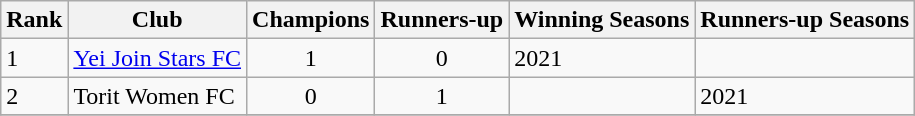<table class="wikitable">
<tr>
<th>Rank</th>
<th>Club</th>
<th>Champions</th>
<th>Runners-up</th>
<th>Winning Seasons</th>
<th>Runners-up Seasons</th>
</tr>
<tr>
<td>1</td>
<td><a href='#'>Yei Join Stars FC</a></td>
<td align=center>1</td>
<td align=center>0</td>
<td>2021</td>
<td></td>
</tr>
<tr>
<td>2</td>
<td>Torit Women FC</td>
<td align=center>0</td>
<td align=center>1</td>
<td></td>
<td>2021</td>
</tr>
<tr>
</tr>
</table>
